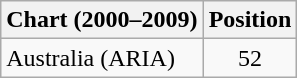<table class="wikitable">
<tr>
<th>Chart (2000–2009)</th>
<th>Position</th>
</tr>
<tr>
<td>Australia (ARIA)</td>
<td align="center">52</td>
</tr>
</table>
